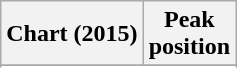<table class="wikitable sortable">
<tr>
<th align="left">Chart (2015)</th>
<th style="text-align:center;">Peak<br>position</th>
</tr>
<tr>
</tr>
<tr>
</tr>
<tr>
</tr>
<tr>
</tr>
<tr>
</tr>
</table>
